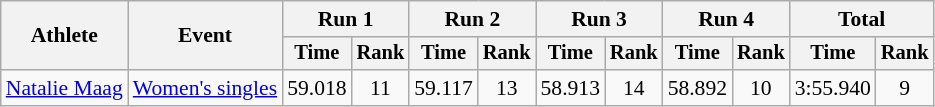<table class="wikitable" style="font-size:90%">
<tr>
<th rowspan="2">Athlete</th>
<th rowspan="2">Event</th>
<th colspan=2>Run 1</th>
<th colspan=2>Run 2</th>
<th colspan=2>Run 3</th>
<th colspan=2>Run 4</th>
<th colspan=2>Total</th>
</tr>
<tr style="font-size:95%">
<th>Time</th>
<th>Rank</th>
<th>Time</th>
<th>Rank</th>
<th>Time</th>
<th>Rank</th>
<th>Time</th>
<th>Rank</th>
<th>Time</th>
<th>Rank</th>
</tr>
<tr align=center>
<td align=left><a href='#'>Natalie Maag</a></td>
<td align=left><a href='#'>Women's singles</a></td>
<td>59.018</td>
<td>11</td>
<td>59.117</td>
<td>13</td>
<td>58.913</td>
<td>14</td>
<td>58.892</td>
<td>10</td>
<td>3:55.940</td>
<td>9</td>
</tr>
</table>
